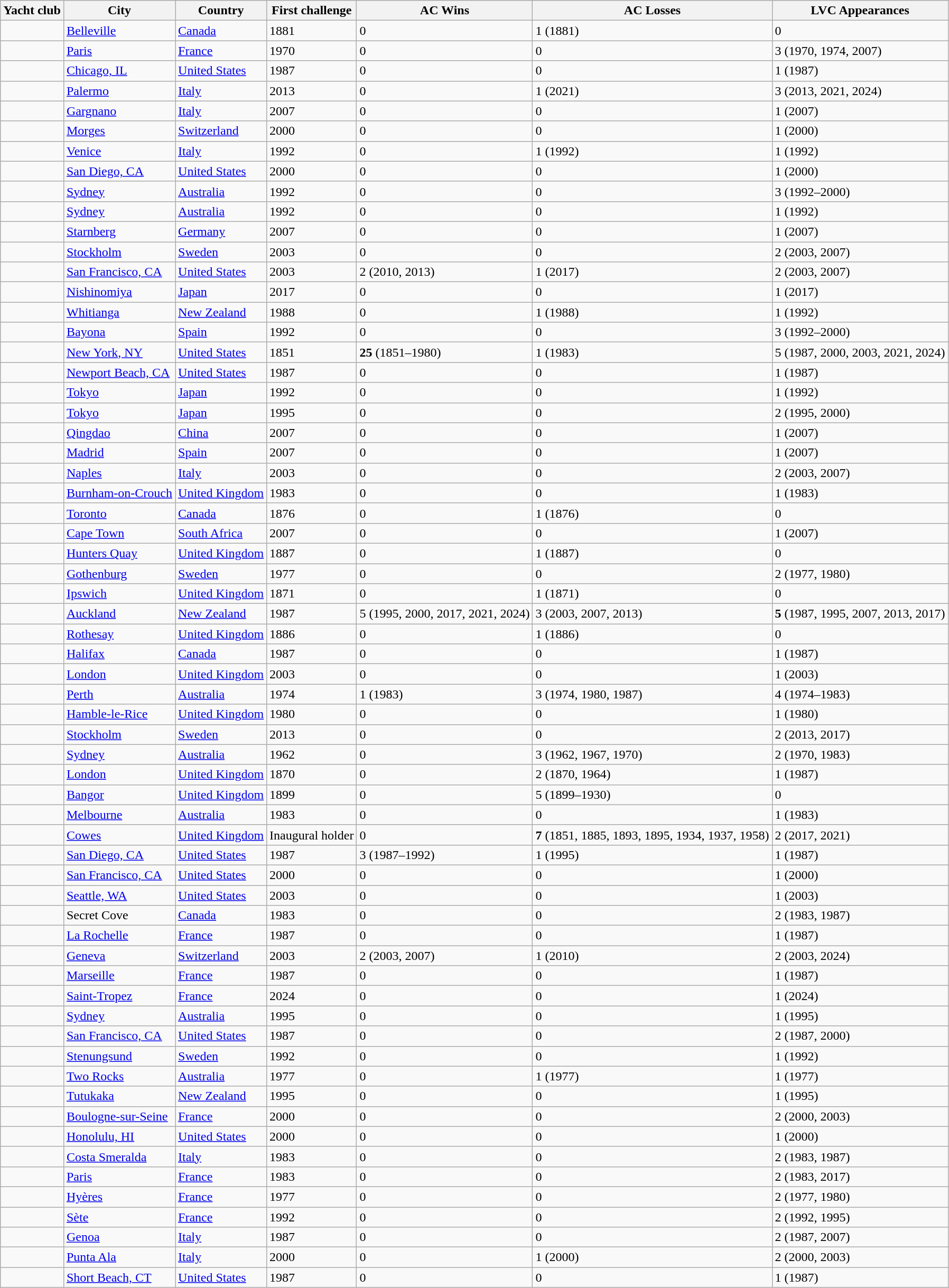<table class="wikitable sortable">
<tr>
<th>Yacht club</th>
<th>City</th>
<th>Country</th>
<th>First challenge</th>
<th>AC Wins</th>
<th>AC Losses</th>
<th>LVC Appearances</th>
</tr>
<tr>
<td></td>
<td><a href='#'>Belleville</a></td>
<td>  <a href='#'>Canada</a></td>
<td>1881</td>
<td>0</td>
<td>1 (1881)</td>
<td>0</td>
</tr>
<tr>
<td></td>
<td><a href='#'>Paris</a></td>
<td> <a href='#'>France</a></td>
<td>1970</td>
<td>0</td>
<td>0</td>
<td>3 (1970, 1974, 2007)</td>
</tr>
<tr>
<td></td>
<td><a href='#'>Chicago, IL</a></td>
<td> <a href='#'>United States</a></td>
<td>1987</td>
<td>0</td>
<td>0</td>
<td>1 (1987)</td>
</tr>
<tr>
<td></td>
<td><a href='#'>Palermo</a></td>
<td> <a href='#'>Italy</a></td>
<td>2013</td>
<td>0</td>
<td>1 (2021)</td>
<td>3 (2013, 2021, 2024)</td>
</tr>
<tr>
<td></td>
<td><a href='#'>Gargnano</a></td>
<td> <a href='#'>Italy</a></td>
<td>2007</td>
<td>0</td>
<td>0</td>
<td>1 (2007)</td>
</tr>
<tr>
<td></td>
<td><a href='#'>Morges</a></td>
<td> <a href='#'>Switzerland</a></td>
<td>2000</td>
<td>0</td>
<td>0</td>
<td>1 (2000)</td>
</tr>
<tr>
<td></td>
<td><a href='#'>Venice</a></td>
<td> <a href='#'>Italy</a></td>
<td>1992</td>
<td>0</td>
<td>1 (1992)</td>
<td>1 (1992)</td>
</tr>
<tr>
<td></td>
<td><a href='#'>San Diego, CA</a></td>
<td> <a href='#'>United States</a></td>
<td>2000</td>
<td>0</td>
<td>0</td>
<td>1 (2000)</td>
</tr>
<tr>
<td></td>
<td><a href='#'>Sydney</a></td>
<td> <a href='#'>Australia</a></td>
<td>1992</td>
<td>0</td>
<td>0</td>
<td>3 (1992–2000)</td>
</tr>
<tr>
<td></td>
<td><a href='#'>Sydney</a></td>
<td> <a href='#'>Australia</a></td>
<td>1992</td>
<td>0</td>
<td>0</td>
<td>1 (1992)</td>
</tr>
<tr>
<td></td>
<td><a href='#'>Starnberg</a></td>
<td> <a href='#'>Germany</a></td>
<td>2007</td>
<td>0</td>
<td>0</td>
<td>1 (2007)</td>
</tr>
<tr>
<td></td>
<td><a href='#'>Stockholm</a></td>
<td> <a href='#'>Sweden</a></td>
<td>2003</td>
<td>0</td>
<td>0</td>
<td>2 (2003, 2007)</td>
</tr>
<tr>
<td></td>
<td><a href='#'>San Francisco, CA</a></td>
<td> <a href='#'>United States</a></td>
<td>2003</td>
<td>2 (2010, 2013)</td>
<td>1 (2017)</td>
<td>2 (2003, 2007)</td>
</tr>
<tr>
<td></td>
<td><a href='#'>Nishinomiya</a></td>
<td> <a href='#'>Japan</a></td>
<td>2017</td>
<td>0</td>
<td>0</td>
<td>1 (2017)</td>
</tr>
<tr>
<td></td>
<td><a href='#'>Whitianga</a></td>
<td> <a href='#'>New Zealand</a></td>
<td>1988</td>
<td>0</td>
<td>1 (1988)</td>
<td>1 (1992)</td>
</tr>
<tr>
<td></td>
<td><a href='#'>Bayona</a></td>
<td> <a href='#'>Spain</a></td>
<td>1992</td>
<td>0</td>
<td>0</td>
<td>3 (1992–2000)</td>
</tr>
<tr>
<td></td>
<td><a href='#'>New York, NY</a></td>
<td> <a href='#'>United States</a></td>
<td>1851</td>
<td><strong>25</strong> (1851–1980)</td>
<td>1 (1983)</td>
<td>5 (1987, 2000, 2003, 2021, 2024)</td>
</tr>
<tr>
<td></td>
<td><a href='#'>Newport Beach, CA</a></td>
<td> <a href='#'>United States</a></td>
<td>1987</td>
<td>0</td>
<td>0</td>
<td>1 (1987)</td>
</tr>
<tr>
<td></td>
<td><a href='#'>Tokyo</a></td>
<td> <a href='#'>Japan</a></td>
<td>1992</td>
<td>0</td>
<td>0</td>
<td>1 (1992)</td>
</tr>
<tr>
<td></td>
<td><a href='#'>Tokyo</a></td>
<td> <a href='#'>Japan</a></td>
<td>1995</td>
<td>0</td>
<td>0</td>
<td>2 (1995, 2000)</td>
</tr>
<tr>
<td></td>
<td><a href='#'>Qingdao</a></td>
<td> <a href='#'>China</a></td>
<td>2007</td>
<td>0</td>
<td>0</td>
<td>1 (2007)</td>
</tr>
<tr>
<td></td>
<td><a href='#'>Madrid</a></td>
<td> <a href='#'>Spain</a></td>
<td>2007</td>
<td>0</td>
<td>0</td>
<td>1 (2007)</td>
</tr>
<tr>
<td></td>
<td><a href='#'>Naples</a></td>
<td> <a href='#'>Italy</a></td>
<td>2003</td>
<td>0</td>
<td>0</td>
<td>2 (2003, 2007)</td>
</tr>
<tr>
<td></td>
<td><a href='#'>Burnham-on-Crouch</a></td>
<td> <a href='#'>United Kingdom</a></td>
<td>1983</td>
<td>0</td>
<td>0</td>
<td>1 (1983)</td>
</tr>
<tr>
<td></td>
<td><a href='#'>Toronto</a></td>
<td> <a href='#'>Canada</a></td>
<td>1876</td>
<td>0</td>
<td>1 (1876)</td>
<td>0</td>
</tr>
<tr>
<td></td>
<td><a href='#'>Cape Town</a></td>
<td> <a href='#'>South Africa</a></td>
<td>2007</td>
<td>0</td>
<td>0</td>
<td>1 (2007)</td>
</tr>
<tr>
<td></td>
<td><a href='#'>Hunters Quay</a></td>
<td> <a href='#'>United Kingdom</a></td>
<td>1887</td>
<td>0</td>
<td>1 (1887)</td>
<td>0</td>
</tr>
<tr>
<td></td>
<td><a href='#'>Gothenburg</a></td>
<td> <a href='#'>Sweden</a></td>
<td>1977</td>
<td>0</td>
<td>0</td>
<td>2 (1977, 1980)</td>
</tr>
<tr>
<td></td>
<td><a href='#'>Ipswich</a></td>
<td> <a href='#'>United Kingdom</a></td>
<td>1871</td>
<td>0</td>
<td>1 (1871)</td>
<td>0</td>
</tr>
<tr>
<td></td>
<td><a href='#'>Auckland</a></td>
<td> <a href='#'>New Zealand</a></td>
<td>1987</td>
<td>5 (1995, 2000, 2017, 2021, 2024)</td>
<td>3 (2003, 2007, 2013)</td>
<td><strong>5</strong> (1987, 1995, 2007, 2013, 2017)</td>
</tr>
<tr>
<td></td>
<td><a href='#'>Rothesay</a></td>
<td> <a href='#'>United Kingdom</a></td>
<td>1886</td>
<td>0</td>
<td>1 (1886)</td>
<td>0</td>
</tr>
<tr>
<td></td>
<td><a href='#'>Halifax</a></td>
<td> <a href='#'>Canada</a></td>
<td>1987</td>
<td>0</td>
<td>0</td>
<td>1 (1987)</td>
</tr>
<tr>
<td></td>
<td><a href='#'>London</a></td>
<td> <a href='#'>United Kingdom</a></td>
<td>2003</td>
<td>0</td>
<td>0</td>
<td>1 (2003)</td>
</tr>
<tr>
<td></td>
<td><a href='#'>Perth</a></td>
<td> <a href='#'>Australia</a></td>
<td>1974</td>
<td>1 (1983)</td>
<td>3 (1974, 1980, 1987)</td>
<td>4 (1974–1983)</td>
</tr>
<tr>
<td></td>
<td><a href='#'>Hamble-le-Rice</a></td>
<td> <a href='#'>United Kingdom</a></td>
<td>1980</td>
<td>0</td>
<td>0</td>
<td>1 (1980)</td>
</tr>
<tr>
<td></td>
<td><a href='#'>Stockholm</a></td>
<td> <a href='#'>Sweden</a></td>
<td>2013</td>
<td>0</td>
<td>0</td>
<td>2 (2013, 2017)</td>
</tr>
<tr>
<td></td>
<td><a href='#'>Sydney</a></td>
<td> <a href='#'>Australia</a></td>
<td>1962</td>
<td>0</td>
<td>3 (1962, 1967, 1970)</td>
<td>2 (1970, 1983)</td>
</tr>
<tr>
<td></td>
<td><a href='#'>London</a></td>
<td> <a href='#'>United Kingdom</a></td>
<td>1870</td>
<td>0</td>
<td>2 (1870, 1964)</td>
<td>1 (1987)</td>
</tr>
<tr>
<td></td>
<td><a href='#'>Bangor</a></td>
<td> <a href='#'>United Kingdom</a></td>
<td>1899</td>
<td>0</td>
<td>5 (1899–1930)</td>
<td>0</td>
</tr>
<tr>
<td></td>
<td><a href='#'>Melbourne</a></td>
<td> <a href='#'>Australia</a></td>
<td>1983</td>
<td>0</td>
<td>0</td>
<td>1 (1983)</td>
</tr>
<tr>
<td></td>
<td><a href='#'>Cowes</a></td>
<td> <a href='#'>United Kingdom</a></td>
<td>Inaugural holder</td>
<td>0</td>
<td><strong>7</strong> (1851, 1885, 1893, 1895, 1934, 1937, 1958)</td>
<td>2 (2017, 2021)</td>
</tr>
<tr>
<td></td>
<td><a href='#'>San Diego, CA</a></td>
<td> <a href='#'>United States</a></td>
<td>1987</td>
<td>3 (1987–1992)</td>
<td>1 (1995)</td>
<td>1 (1987)</td>
</tr>
<tr>
<td></td>
<td><a href='#'>San Francisco, CA</a></td>
<td> <a href='#'>United States</a></td>
<td>2000</td>
<td>0</td>
<td>0</td>
<td>1 (2000)</td>
</tr>
<tr>
<td></td>
<td><a href='#'>Seattle, WA</a></td>
<td> <a href='#'>United States</a></td>
<td>2003</td>
<td>0</td>
<td>0</td>
<td>1 (2003)</td>
</tr>
<tr>
<td></td>
<td>Secret Cove</td>
<td> <a href='#'>Canada</a></td>
<td>1983</td>
<td>0</td>
<td>0</td>
<td>2 (1983, 1987)</td>
</tr>
<tr>
<td></td>
<td><a href='#'>La Rochelle</a></td>
<td> <a href='#'>France</a></td>
<td>1987</td>
<td>0</td>
<td>0</td>
<td>1 (1987)</td>
</tr>
<tr>
<td></td>
<td><a href='#'>Geneva</a></td>
<td> <a href='#'>Switzerland</a></td>
<td>2003</td>
<td>2 (2003, 2007)</td>
<td>1 (2010)</td>
<td>2 (2003, 2024)</td>
</tr>
<tr>
<td></td>
<td><a href='#'>Marseille</a></td>
<td> <a href='#'>France</a></td>
<td>1987</td>
<td>0</td>
<td>0</td>
<td>1 (1987)</td>
</tr>
<tr>
<td></td>
<td><a href='#'>Saint-Tropez</a></td>
<td> <a href='#'>France</a></td>
<td>2024</td>
<td>0</td>
<td>0</td>
<td>1 (2024)</td>
</tr>
<tr>
<td></td>
<td><a href='#'>Sydney</a></td>
<td> <a href='#'>Australia</a></td>
<td>1995</td>
<td>0</td>
<td>0</td>
<td>1 (1995)</td>
</tr>
<tr>
<td></td>
<td><a href='#'>San Francisco, CA</a></td>
<td> <a href='#'>United States</a></td>
<td>1987</td>
<td>0</td>
<td>0</td>
<td>2 (1987, 2000)</td>
</tr>
<tr>
<td></td>
<td><a href='#'>Stenungsund</a></td>
<td> <a href='#'>Sweden</a></td>
<td>1992</td>
<td>0</td>
<td>0</td>
<td>1 (1992)</td>
</tr>
<tr>
<td></td>
<td><a href='#'>Two Rocks</a></td>
<td> <a href='#'>Australia</a></td>
<td>1977</td>
<td>0</td>
<td>1 (1977)</td>
<td>1 (1977)</td>
</tr>
<tr>
<td></td>
<td><a href='#'>Tutukaka</a></td>
<td> <a href='#'>New Zealand</a></td>
<td>1995</td>
<td>0</td>
<td>0</td>
<td>1 (1995)</td>
</tr>
<tr>
<td></td>
<td><a href='#'>Boulogne-sur-Seine</a></td>
<td> <a href='#'>France</a></td>
<td>2000</td>
<td>0</td>
<td>0</td>
<td>2 (2000, 2003)</td>
</tr>
<tr>
<td></td>
<td><a href='#'>Honolulu, HI</a></td>
<td> <a href='#'>United States</a></td>
<td>2000</td>
<td>0</td>
<td>0</td>
<td>1 (2000)</td>
</tr>
<tr>
<td></td>
<td><a href='#'>Costa Smeralda</a></td>
<td> <a href='#'>Italy</a></td>
<td>1983</td>
<td>0</td>
<td>0</td>
<td>2 (1983, 1987)</td>
</tr>
<tr>
<td></td>
<td><a href='#'>Paris</a></td>
<td> <a href='#'>France</a></td>
<td>1983</td>
<td>0</td>
<td>0</td>
<td>2 (1983, 2017)</td>
</tr>
<tr>
<td></td>
<td><a href='#'>Hyères</a></td>
<td> <a href='#'>France</a></td>
<td>1977</td>
<td>0</td>
<td>0</td>
<td>2 (1977, 1980)</td>
</tr>
<tr>
<td></td>
<td><a href='#'>Sète</a></td>
<td> <a href='#'>France</a></td>
<td>1992</td>
<td>0</td>
<td>0</td>
<td>2 (1992, 1995)</td>
</tr>
<tr>
<td></td>
<td><a href='#'>Genoa</a></td>
<td> <a href='#'>Italy</a></td>
<td>1987</td>
<td>0</td>
<td>0</td>
<td>2 (1987, 2007)</td>
</tr>
<tr>
<td></td>
<td><a href='#'>Punta Ala</a></td>
<td> <a href='#'>Italy</a></td>
<td>2000</td>
<td>0</td>
<td>1 (2000)</td>
<td>2 (2000, 2003)</td>
</tr>
<tr>
<td></td>
<td><a href='#'>Short Beach, CT</a></td>
<td> <a href='#'>United States</a></td>
<td>1987</td>
<td>0</td>
<td>0</td>
<td>1 (1987)</td>
</tr>
</table>
